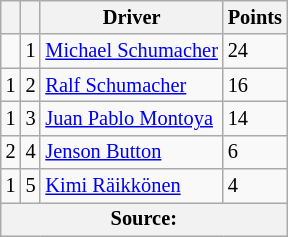<table class="wikitable" style="font-size: 85%;">
<tr>
<th></th>
<th></th>
<th>Driver</th>
<th>Points</th>
</tr>
<tr>
<td></td>
<td align="center">1</td>
<td> <a href='#'>Michael Schumacher</a></td>
<td>24</td>
</tr>
<tr>
<td> 1</td>
<td align="center">2</td>
<td> <a href='#'>Ralf Schumacher</a></td>
<td>16</td>
</tr>
<tr>
<td> 1</td>
<td align="center">3</td>
<td> <a href='#'>Juan Pablo Montoya</a></td>
<td>14</td>
</tr>
<tr>
<td> 2</td>
<td align="center">4</td>
<td> <a href='#'>Jenson Button</a></td>
<td>6</td>
</tr>
<tr>
<td> 1</td>
<td align="center">5</td>
<td> <a href='#'>Kimi Räikkönen</a></td>
<td>4</td>
</tr>
<tr>
<th colspan=4>Source: </th>
</tr>
</table>
